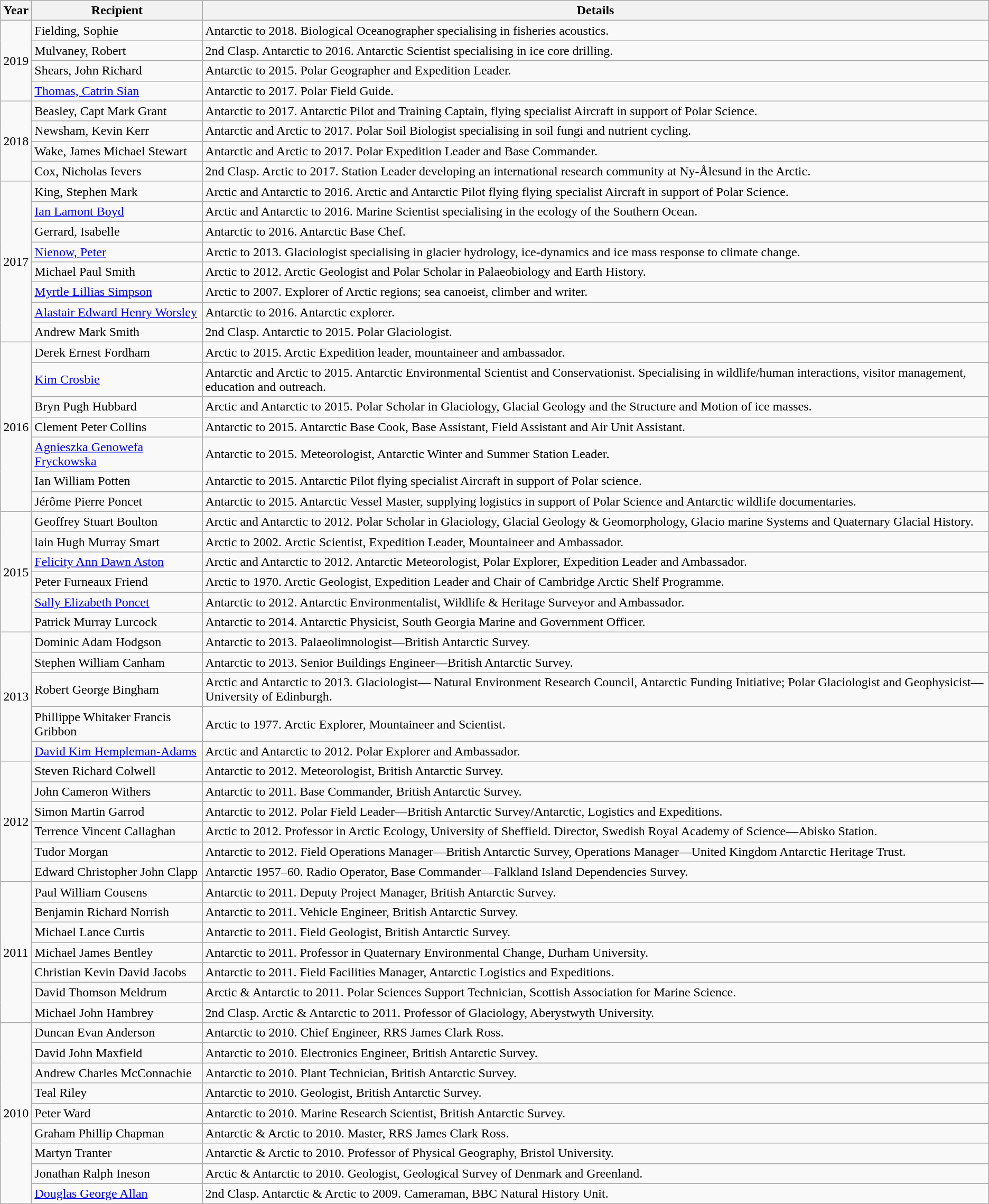<table class="wikitable">
<tr>
<th>Year</th>
<th>Recipient</th>
<th>Details</th>
</tr>
<tr>
<td rowspan="4">2019</td>
<td>Fielding, Sophie</td>
<td>Antarctic to 2018. Biological Oceanographer specialising in fisheries acoustics.</td>
</tr>
<tr>
<td>Mulvaney, Robert</td>
<td>2nd Clasp. Antarctic to 2016. Antarctic Scientist specialising in ice core drilling.</td>
</tr>
<tr>
<td>Shears, John Richard</td>
<td>Antarctic to 2015. Polar Geographer and Expedition Leader.</td>
</tr>
<tr>
<td><a href='#'>Thomas, Catrin Sian</a></td>
<td>Antarctic to 2017. Polar Field Guide.</td>
</tr>
<tr>
<td rowspan="4">2018</td>
<td>Beasley, Capt Mark Grant</td>
<td>Antarctic to 2017. Antarctic Pilot and Training Captain, flying specialist Aircraft in support of Polar Science.</td>
</tr>
<tr>
<td>Newsham, Kevin Kerr</td>
<td>Antarctic and Arctic to 2017. Polar Soil Biologist specialising in soil fungi and nutrient cycling.</td>
</tr>
<tr>
<td>Wake, James Michael Stewart</td>
<td>Antarctic and Arctic to 2017. Polar Expedition Leader and Base Commander.</td>
</tr>
<tr>
<td>Cox, Nicholas Ievers</td>
<td>2nd Clasp. Arctic to 2017. Station Leader developing an international research community at Ny-Ålesund in the Arctic.</td>
</tr>
<tr>
<td rowspan="8">2017</td>
<td>King, Stephen Mark</td>
<td>Arctic and Antarctic to 2016. Arctic and Antarctic Pilot flying flying specialist Aircraft in support of Polar Science.</td>
</tr>
<tr>
<td><a href='#'>Ian Lamont Boyd</a></td>
<td>Arctic and Antarctic to 2016. Marine Scientist specialising in the ecology of the Southern Ocean.</td>
</tr>
<tr>
<td>Gerrard, Isabelle</td>
<td>Antarctic to 2016. Antarctic Base Chef.</td>
</tr>
<tr>
<td><a href='#'>Nienow, Peter</a></td>
<td>Arctic to 2013. Glaciologist specialising in glacier hydrology, ice-dynamics and ice mass response to climate change.</td>
</tr>
<tr>
<td>Michael Paul Smith</td>
<td>Arctic to 2012. Arctic Geologist and Polar Scholar in Palaeobiology and Earth History.</td>
</tr>
<tr>
<td><a href='#'>Myrtle Lillias Simpson</a></td>
<td>Arctic to 2007. Explorer of Arctic regions; sea canoeist, climber and writer.</td>
</tr>
<tr>
<td><a href='#'>Alastair Edward Henry Worsley</a></td>
<td>Antarctic to 2016. Antarctic explorer.</td>
</tr>
<tr>
<td>Andrew Mark Smith</td>
<td>2nd Clasp. Antarctic to 2015. Polar Glaciologist.</td>
</tr>
<tr>
<td rowspan="7">2016</td>
<td>Derek Ernest Fordham</td>
<td>Arctic to 2015. Arctic Expedition leader, mountaineer and ambassador.</td>
</tr>
<tr>
<td><a href='#'>Kim Crosbie</a></td>
<td>Antarctic and Arctic to 2015. Antarctic Environmental Scientist and Conservationist. Specialising in wildlife/human interactions, visitor management, education and outreach.</td>
</tr>
<tr>
<td>Bryn Pugh Hubbard</td>
<td>Arctic and Antarctic to 2015. Polar Scholar in Glaciology, Glacial Geology and the Structure and Motion of ice masses.</td>
</tr>
<tr>
<td>Clement Peter Collins</td>
<td>Antarctic to 2015. Antarctic Base Cook, Base Assistant, Field Assistant and Air Unit Assistant.</td>
</tr>
<tr>
<td><a href='#'>Agnieszka Genowefa Fryckowska</a></td>
<td>Antarctic to 2015. Meteorologist, Antarctic Winter and Summer Station Leader.</td>
</tr>
<tr>
<td>Ian William Potten</td>
<td>Antarctic to 2015. Antarctic Pilot flying specialist Aircraft in support of Polar science.</td>
</tr>
<tr>
<td>Jérôme Pierre Poncet</td>
<td>Antarctic to 2015. Antarctic Vessel Master, supplying logistics in support of Polar Science and Antarctic wildlife documentaries.</td>
</tr>
<tr>
<td rowspan="6">2015</td>
<td>Geoffrey Stuart Boulton</td>
<td>Arctic and Antarctic to 2012. Polar Scholar in Glaciology, Glacial Geology & Geomorphology, Glacio marine Systems and Quaternary Glacial History.</td>
</tr>
<tr>
<td>lain Hugh Murray Smart</td>
<td>Arctic to 2002. Arctic Scientist, Expedition Leader, Mountaineer and Ambassador.</td>
</tr>
<tr>
<td><a href='#'>Felicity Ann Dawn Aston</a></td>
<td>Arctic and Antarctic to 2012. Antarctic Meteorologist, Polar Explorer, Expedition Leader and Ambassador.</td>
</tr>
<tr>
<td>Peter Furneaux Friend</td>
<td>Arctic to 1970. Arctic Geologist, Expedition Leader and Chair of Cambridge Arctic Shelf Programme.</td>
</tr>
<tr>
<td><a href='#'>Sally Elizabeth Poncet</a></td>
<td>Antarctic to 2012. Antarctic Environmentalist, Wildlife & Heritage Surveyor and Ambassador.</td>
</tr>
<tr>
<td>Patrick Murray Lurcock</td>
<td>Antarctic to 2014. Antarctic Physicist, South Georgia Marine and Government Officer.</td>
</tr>
<tr>
<td rowspan="5">2013</td>
<td>Dominic Adam Hodgson</td>
<td>Antarctic to 2013. Palaeolimnologist—British Antarctic Survey.</td>
</tr>
<tr>
<td>Stephen William Canham</td>
<td>Antarctic to 2013. Senior Buildings Engineer—British Antarctic Survey.</td>
</tr>
<tr>
<td>Robert George Bingham</td>
<td>Arctic and Antarctic to 2013. Glaciologist— Natural Environment Research Council, Antarctic Funding Initiative; Polar Glaciologist and Geophysicist—University of Edinburgh.</td>
</tr>
<tr>
<td>Phillippe Whitaker Francis Gribbon</td>
<td>Arctic to 1977. Arctic Explorer, Mountaineer and Scientist.</td>
</tr>
<tr>
<td><a href='#'>David Kim Hempleman-Adams</a></td>
<td>Arctic and Antarctic to 2012. Polar Explorer and Ambassador.</td>
</tr>
<tr>
<td rowspan="6">2012</td>
<td>Steven Richard Colwell</td>
<td>Antarctic to 2012. Meteorologist, British Antarctic Survey.</td>
</tr>
<tr>
<td>John Cameron Withers</td>
<td>Antarctic to 2011. Base Commander, British Antarctic Survey.</td>
</tr>
<tr>
<td>Simon Martin Garrod</td>
<td>Antarctic to 2012. Polar Field Leader—British Antarctic Survey/Antarctic, Logistics and Expeditions.</td>
</tr>
<tr>
<td>Terrence Vincent Callaghan</td>
<td>Arctic to 2012. Professor in Arctic Ecology, University of Sheffield. Director, Swedish Royal Academy of Science—Abisko Station.</td>
</tr>
<tr>
<td>Tudor Morgan</td>
<td>Antarctic to 2012. Field Operations Manager—British Antarctic Survey, Operations Manager—United Kingdom Antarctic Heritage Trust.</td>
</tr>
<tr>
<td>Edward Christopher John Clapp</td>
<td>Antarctic 1957–60. Radio Operator, Base Commander—Falkland Island Dependencies Survey.</td>
</tr>
<tr>
<td rowspan="7">2011</td>
<td>Paul William Cousens</td>
<td>Antarctic to 2011. Deputy Project Manager, British Antarctic Survey.</td>
</tr>
<tr>
<td>Benjamin Richard Norrish</td>
<td>Antarctic to 2011. Vehicle Engineer, British Antarctic Survey.</td>
</tr>
<tr>
<td>Michael Lance Curtis</td>
<td>Antarctic to 2011. Field Geologist, British Antarctic Survey.</td>
</tr>
<tr>
<td>Michael James Bentley</td>
<td>Antarctic to 2011. Professor in Quaternary Environmental Change, Durham University.</td>
</tr>
<tr>
<td>Christian Kevin David Jacobs</td>
<td>Antarctic to 2011. Field Facilities Manager, Antarctic Logistics and Expeditions.</td>
</tr>
<tr>
<td>David Thomson Meldrum</td>
<td>Arctic & Antarctic to 2011. Polar Sciences Support Technician, Scottish Association for Marine Science.</td>
</tr>
<tr>
<td>Michael John Hambrey</td>
<td>2nd Clasp. Arctic & Antarctic to 2011. Professor of Glaciology, Aberystwyth University.</td>
</tr>
<tr>
<td rowspan="9">2010</td>
<td>Duncan Evan Anderson</td>
<td>Antarctic to 2010. Chief Engineer, RRS James Clark Ross.</td>
</tr>
<tr>
<td>David John Maxfield</td>
<td>Antarctic to 2010. Electronics Engineer, British Antarctic Survey.</td>
</tr>
<tr>
<td>Andrew Charles McConnachie</td>
<td>Antarctic to 2010. Plant Technician, British Antarctic Survey.</td>
</tr>
<tr>
<td>Teal Riley</td>
<td>Antarctic to 2010. Geologist, British Antarctic Survey.</td>
</tr>
<tr>
<td>Peter Ward</td>
<td>Antarctic to 2010. Marine Research Scientist, British Antarctic Survey.</td>
</tr>
<tr>
<td>Graham Phillip Chapman</td>
<td>Antarctic & Arctic to 2010. Master, RRS James Clark Ross.</td>
</tr>
<tr>
<td>Martyn Tranter</td>
<td>Antarctic & Arctic to 2010. Professor of Physical Geography, Bristol University.</td>
</tr>
<tr>
<td>Jonathan Ralph Ineson</td>
<td>Arctic & Antarctic to 2010. Geologist, Geological Survey of Denmark and Greenland.</td>
</tr>
<tr>
<td><a href='#'>Douglas George Allan</a></td>
<td>2nd Clasp. Antarctic & Arctic to 2009. Cameraman, BBC Natural History Unit.</td>
</tr>
</table>
